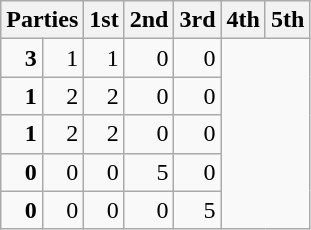<table class="wikitable" style="text-align:right;">
<tr>
<th colspan=2 style="text-align:left;">Parties</th>
<th>1st</th>
<th>2nd</th>
<th>3rd</th>
<th>4th</th>
<th>5th</th>
</tr>
<tr>
<td><strong>3</strong></td>
<td>1</td>
<td>1</td>
<td>0</td>
<td>0</td>
</tr>
<tr>
<td><strong>1</strong></td>
<td>2</td>
<td>2</td>
<td>0</td>
<td>0</td>
</tr>
<tr>
<td><strong>1</strong></td>
<td>2</td>
<td>2</td>
<td>0</td>
<td>0</td>
</tr>
<tr>
<td><strong>0</strong></td>
<td>0</td>
<td>0</td>
<td>5</td>
<td>0</td>
</tr>
<tr>
<td><strong>0</strong></td>
<td>0</td>
<td>0</td>
<td>0</td>
<td>5</td>
</tr>
</table>
